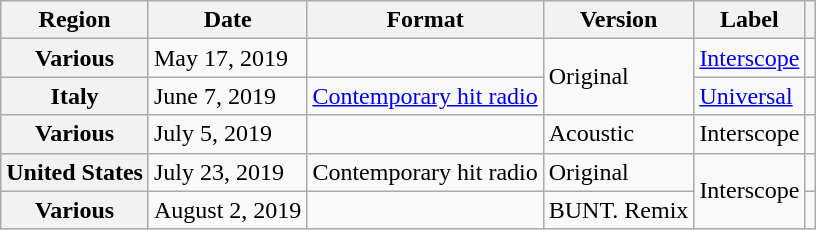<table class="wikitable plainrowheaders">
<tr>
<th scope="col">Region</th>
<th scope="col">Date</th>
<th scope="col">Format</th>
<th scope="col">Version</th>
<th scope="col">Label</th>
<th scope="col"></th>
</tr>
<tr>
<th scope="row">Various</th>
<td>May 17, 2019</td>
<td></td>
<td rowspan="2">Original</td>
<td><a href='#'>Interscope</a></td>
<td></td>
</tr>
<tr>
<th scope="row">Italy</th>
<td>June 7, 2019</td>
<td><a href='#'>Contemporary hit radio</a></td>
<td><a href='#'>Universal</a></td>
<td></td>
</tr>
<tr>
<th scope="row">Various</th>
<td>July 5, 2019</td>
<td></td>
<td>Acoustic</td>
<td>Interscope</td>
<td></td>
</tr>
<tr>
<th scope="row">United States</th>
<td>July 23, 2019</td>
<td>Contemporary hit radio</td>
<td>Original</td>
<td rowspan="2">Interscope</td>
<td></td>
</tr>
<tr>
<th scope="row">Various</th>
<td>August 2, 2019</td>
<td></td>
<td>BUNT. Remix</td>
<td></td>
</tr>
</table>
